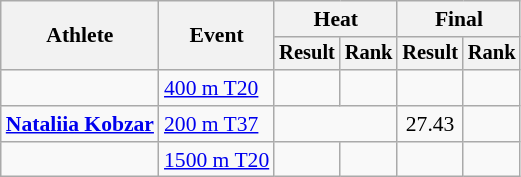<table class="wikitable" style="font-size:90%">
<tr>
<th rowspan="2">Athlete</th>
<th rowspan="2">Event</th>
<th colspan="2">Heat</th>
<th colspan="2">Final</th>
</tr>
<tr style="font-size:95%">
<th>Result</th>
<th>Rank</th>
<th>Result</th>
<th>Rank</th>
</tr>
<tr align=center>
<td align=left> </td>
<td align=left><a href='#'>400 m T20</a></td>
<td></td>
<td></td>
<td></td>
<td></td>
</tr>
<tr align=center>
<td align=left><strong><a href='#'>Nataliia Kobzar</a></strong></td>
<td align=left><a href='#'>200 m T37</a></td>
<td colspan="2"></td>
<td>27.43</td>
<td></td>
</tr>
<tr align=center>
<td align=left> </td>
<td align=left><a href='#'>1500 m T20</a></td>
<td></td>
<td></td>
<td></td>
<td></td>
</tr>
</table>
